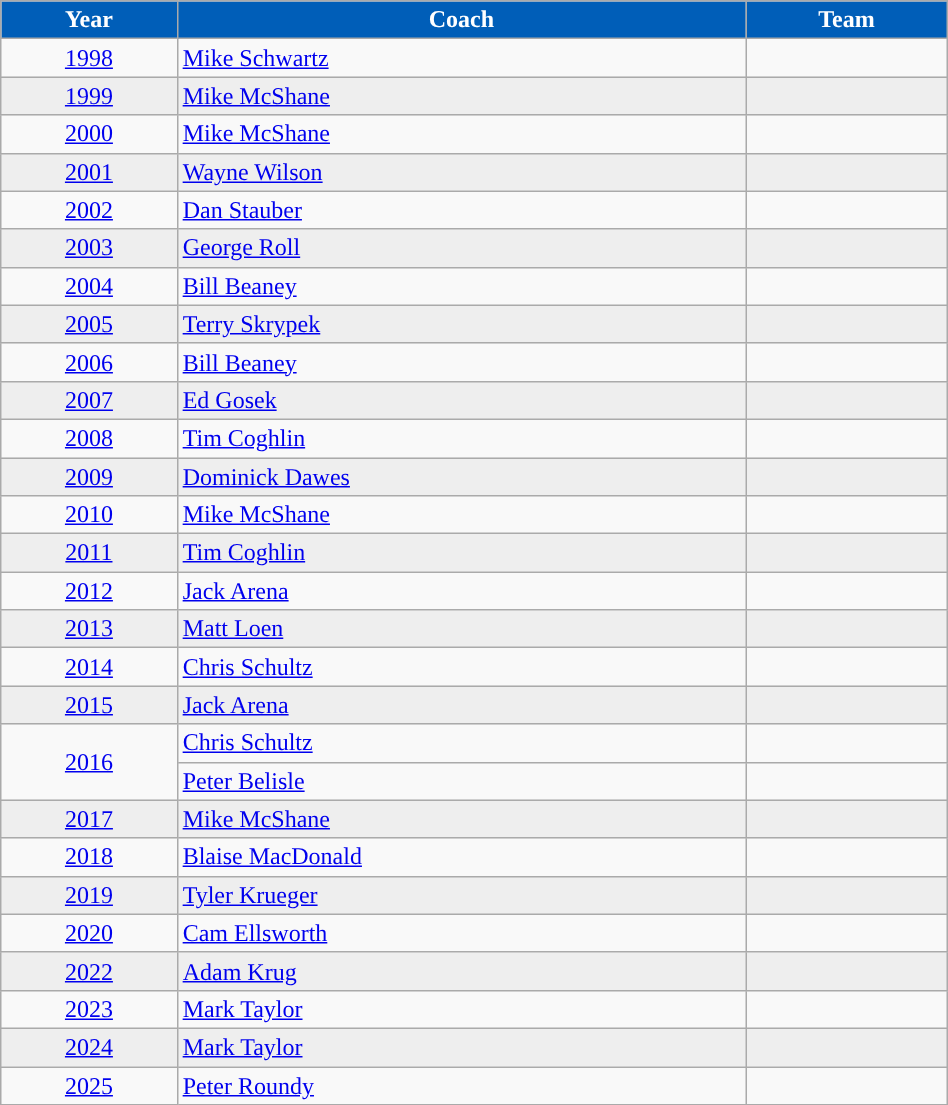<table class="wikitable sortable" width=50%>
<tr>
<th style="color:white; background:#005EB8;">Year</th>
<th style="color:white; background:#005EB8;">Coach</th>
<th style="color:white; background:#005EB8;">Team</th>
</tr>
<tr>
<td align="center"><a href='#'>1998</a></td>
<td><a href='#'>Mike Schwartz</a></td>
<td><strong><a href='#'></a></strong></td>
</tr>
<tr bgcolor=eeeeee>
<td align="center"><a href='#'>1999</a></td>
<td><a href='#'>Mike McShane</a></td>
<td><strong><a href='#'></a></strong></td>
</tr>
<tr>
<td align="center"><a href='#'>2000</a></td>
<td><a href='#'>Mike McShane</a></td>
<td><strong><a href='#'></a></strong></td>
</tr>
<tr bgcolor=eeeeee>
<td align="center"><a href='#'>2001</a></td>
<td><a href='#'>Wayne Wilson</a></td>
<td><strong><a href='#'></a></strong></td>
</tr>
<tr>
<td align="center"><a href='#'>2002</a></td>
<td><a href='#'>Dan Stauber</a></td>
<td><strong><a href='#'></a></strong></td>
</tr>
<tr bgcolor=eeeeee>
<td align="center"><a href='#'>2003</a></td>
<td><a href='#'>George Roll</a></td>
<td><strong><a href='#'></a></strong></td>
</tr>
<tr>
<td align="center"><a href='#'>2004</a></td>
<td><a href='#'>Bill Beaney</a></td>
<td><strong><a href='#'></a></strong></td>
</tr>
<tr bgcolor=eeeeee>
<td align="center"><a href='#'>2005</a></td>
<td><a href='#'>Terry Skrypek</a></td>
<td><strong><a href='#'></a></strong></td>
</tr>
<tr>
<td align="center"><a href='#'>2006</a></td>
<td><a href='#'>Bill Beaney</a></td>
<td><strong><a href='#'></a></strong></td>
</tr>
<tr bgcolor=eeeeee>
<td align="center"><a href='#'>2007</a></td>
<td><a href='#'>Ed Gosek</a></td>
<td><strong><a href='#'></a></strong></td>
</tr>
<tr>
<td align="center"><a href='#'>2008</a></td>
<td><a href='#'>Tim Coghlin</a></td>
<td><strong><a href='#'></a></strong></td>
</tr>
<tr bgcolor=eeeeee>
<td align="center"><a href='#'>2009</a></td>
<td><a href='#'>Dominick Dawes</a></td>
<td><strong><a href='#'></a></strong></td>
</tr>
<tr>
<td align="center"><a href='#'>2010</a></td>
<td><a href='#'>Mike McShane</a></td>
<td><strong><a href='#'></a></strong></td>
</tr>
<tr bgcolor=eeeeee>
<td align="center"><a href='#'>2011</a></td>
<td><a href='#'>Tim Coghlin</a></td>
<td><strong><a href='#'></a></strong></td>
</tr>
<tr>
<td align="center"><a href='#'>2012</a></td>
<td><a href='#'>Jack Arena</a></td>
<td><strong><a href='#'></a></strong></td>
</tr>
<tr bgcolor=eeeeee>
<td align="center"><a href='#'>2013</a></td>
<td><a href='#'>Matt Loen</a></td>
<td><strong><a href='#'></a></strong></td>
</tr>
<tr>
<td align="center"><a href='#'>2014</a></td>
<td><a href='#'>Chris Schultz</a></td>
<td><strong><a href='#'></a></strong></td>
</tr>
<tr bgcolor=eeeeee>
<td align="center"><a href='#'>2015</a></td>
<td><a href='#'>Jack Arena</a></td>
<td><strong><a href='#'></a></strong></td>
</tr>
<tr>
<td align="center" rowspan = 2><a href='#'>2016</a></td>
<td><a href='#'>Chris Schultz</a></td>
<td><strong><a href='#'></a></strong></td>
</tr>
<tr>
<td><a href='#'>Peter Belisle</a></td>
<td><strong><a href='#'></a></strong></td>
</tr>
<tr bgcolor=eeeeee>
<td align="center"><a href='#'>2017</a></td>
<td><a href='#'>Mike McShane</a></td>
<td><strong><a href='#'></a></strong></td>
</tr>
<tr>
<td align="center"><a href='#'>2018</a></td>
<td><a href='#'>Blaise MacDonald</a></td>
<td><strong><a href='#'></a></strong></td>
</tr>
<tr bgcolor=eeeeee>
<td align="center"><a href='#'>2019</a></td>
<td><a href='#'>Tyler Krueger</a></td>
<td><strong><a href='#'></a></strong></td>
</tr>
<tr>
<td align="center"><a href='#'>2020</a></td>
<td><a href='#'>Cam Ellsworth</a></td>
<td><strong><a href='#'></a></strong></td>
</tr>
<tr bgcolor=eeeeee>
<td align="center"><a href='#'>2022</a></td>
<td><a href='#'>Adam Krug</a></td>
<td><strong><a href='#'></a></strong></td>
</tr>
<tr>
<td align="center"><a href='#'>2023</a></td>
<td><a href='#'>Mark Taylor</a></td>
<td><strong><a href='#'></a></strong></td>
</tr>
<tr bgcolor=eeeeee>
<td align="center"><a href='#'>2024</a></td>
<td><a href='#'>Mark Taylor</a></td>
<td><strong><a href='#'></a></strong></td>
</tr>
<tr>
<td align="center"><a href='#'>2025</a></td>
<td><a href='#'>Peter Roundy</a></td>
<td><strong><a href='#'></a></strong></td>
</tr>
</table>
